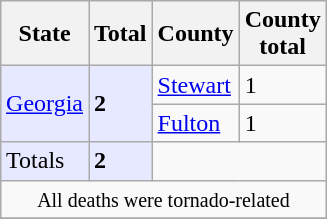<table class="wikitable" style="margin:0 0 0.5em 1em;float:right;">
<tr>
<th><strong>State</strong></th>
<th><strong>Total</strong></th>
<th><strong>County</strong></th>
<th><strong>County<br>total</strong></th>
</tr>
<tr>
<td rowspan=2 bgcolor="#e6e9ff"><a href='#'>Georgia</a></td>
<td rowspan=2 bgcolor="#e6e9ff"><strong>2</strong></td>
<td><a href='#'>Stewart</a></td>
<td>1</td>
</tr>
<tr>
<td><a href='#'>Fulton</a></td>
<td>1</td>
</tr>
<tr>
<td bgcolor="#e6e9ff">Totals</td>
<td bgcolor="#e6e9ff"><strong>2</strong></td>
<td colspan=2></td>
</tr>
<tr>
<td colspan=4 align=center><small>All deaths were tornado-related</small></td>
</tr>
<tr>
</tr>
</table>
